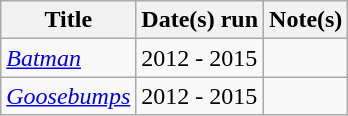<table class="wikitable">
<tr>
<th>Title</th>
<th>Date(s) run</th>
<th>Note(s)</th>
</tr>
<tr>
<td><a href='#'><em>Batman</em></a></td>
<td>2012 - 2015</td>
<td></td>
</tr>
<tr>
<td><a href='#'><em>Goosebumps</em></a></td>
<td>2012 - 2015</td>
<td></td>
</tr>
</table>
